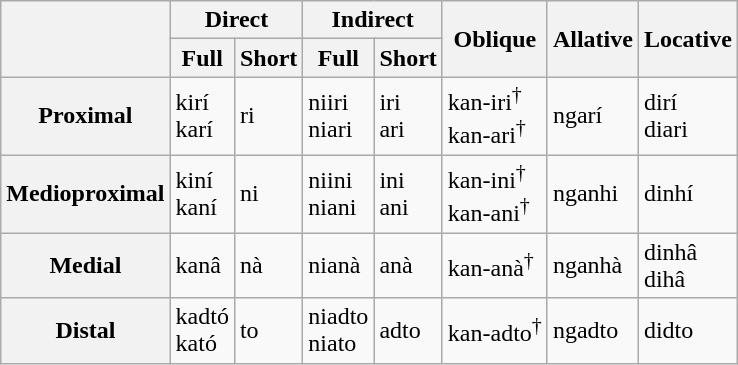<table class="wikitable">
<tr>
<th rowspan="2"></th>
<th colspan="2">Direct</th>
<th colspan="2">Indirect</th>
<th rowspan="2">Oblique</th>
<th colspan="1" rowspan="2">Allative</th>
<th colspan="1" rowspan="2">Locative</th>
</tr>
<tr>
<th>Full</th>
<th>Short</th>
<th>Full</th>
<th>Short</th>
</tr>
<tr>
<th>Proximal<br></th>
<td>kirí<br>karí</td>
<td>ri</td>
<td>niiri<br>niari</td>
<td>iri<br>ari</td>
<td>kan-iri<sup>†</sup><br>kan-ari<sup>†</sup></td>
<td>ngarí</td>
<td>dirí<br>diari</td>
</tr>
<tr>
<th>Medioproximal<br></th>
<td>kiní<br>kaní</td>
<td>ni</td>
<td>niini<br>niani</td>
<td>ini<br>ani</td>
<td>kan-ini<sup>†</sup><br>kan-ani<sup>†</sup></td>
<td>nganhi</td>
<td>dinhí</td>
</tr>
<tr>
<th>Medial<br></th>
<td>kanâ</td>
<td>nà</td>
<td>nianà</td>
<td>anà</td>
<td>kan-anà<sup>†</sup></td>
<td>nganhà</td>
<td>dinhâ<br>dihâ</td>
</tr>
<tr>
<th>Distal<br></th>
<td>kadtó<br>kató</td>
<td>to</td>
<td>niadto<br>niato</td>
<td>adto</td>
<td>kan-adto<sup>†</sup></td>
<td>ngadto</td>
<td>didto</td>
</tr>
</table>
